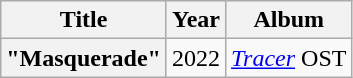<table class="wikitable plainrowheaders" style="text-align:center">
<tr>
<th scope="col">Title</th>
<th scope="col">Year</th>
<th scope="col">Album</th>
</tr>
<tr>
<th scope="row">"Masquerade"<br></th>
<td>2022</td>
<td><em><a href='#'>Tracer</a></em> OST</td>
</tr>
</table>
